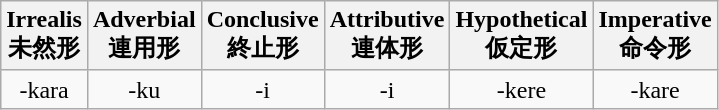<table class="wikitable">
<tr>
<th>Irrealis<br>未然形</th>
<th>Adverbial<br>連用形</th>
<th>Conclusive<br>終止形</th>
<th>Attributive<br>連体形</th>
<th>Hypothetical<br>仮定形</th>
<th>Imperative<br>命令形</th>
</tr>
<tr>
<td align=center>-kara</td>
<td align=center>-ku</td>
<td align=center>-i</td>
<td align=center>-i</td>
<td align=center>-kere</td>
<td align=center>-kare</td>
</tr>
</table>
